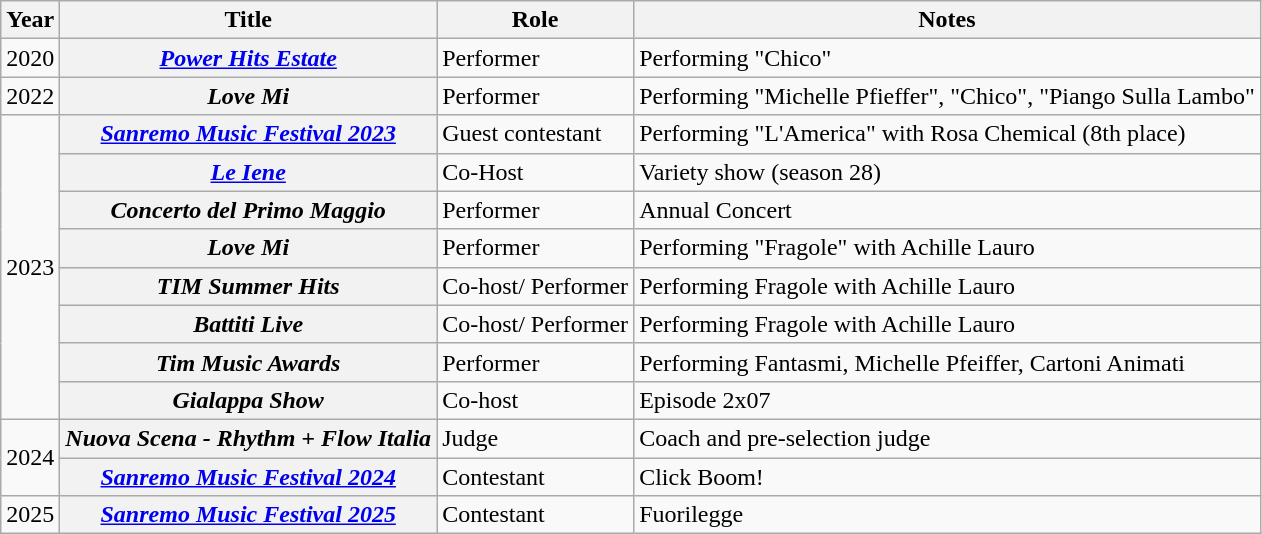<table class="wikitable plainrowheaders" style="text-align:left;">
<tr>
<th>Year</th>
<th>Title</th>
<th>Role</th>
<th>Notes</th>
</tr>
<tr>
<td>2020</td>
<th scope="row"><em><a href='#'>Power Hits Estate</a></em></th>
<td>Performer</td>
<td>Performing "Chico"</td>
</tr>
<tr>
<td>2022</td>
<th scope="row"><em>Love Mi</em></th>
<td>Performer</td>
<td>Performing "Michelle Pfieffer", "Chico", "Piango Sulla Lambo"</td>
</tr>
<tr>
<td rowspan="8">2023</td>
<th scope="row"><em><a href='#'>Sanremo Music Festival 2023</a></em></th>
<td>Guest contestant</td>
<td>Performing "L'America" with Rosa Chemical (8th place)</td>
</tr>
<tr>
<th scope="row"><em><a href='#'>Le Iene</a></em></th>
<td>Co-Host</td>
<td>Variety show (season 28)</td>
</tr>
<tr>
<th scope="row"><em>Concerto del Primo Maggio</em></th>
<td>Performer</td>
<td>Annual Concert</td>
</tr>
<tr>
<th scope="row"><em>Love Mi</em></th>
<td>Performer</td>
<td>Performing "Fragole" with Achille Lauro</td>
</tr>
<tr>
<th scope="row"><em>TIM Summer Hits</em></th>
<td>Co-host/ Performer</td>
<td>Performing Fragole with Achille Lauro</td>
</tr>
<tr>
<th scope="row"><em>Battiti Live</em></th>
<td>Co-host/ Performer</td>
<td>Performing Fragole with Achille Lauro</td>
</tr>
<tr>
<th scope="row"><em>Tim Music Awards</em></th>
<td>Performer</td>
<td>Performing Fantasmi, Michelle Pfeiffer, Cartoni Animati</td>
</tr>
<tr>
<th scope="row"><em>Gialappa Show</em></th>
<td>Co-host</td>
<td>Episode 2x07</td>
</tr>
<tr>
<td rowspan="2">2024</td>
<th scope="row"><em>Nuova Scena - Rhythm + Flow Italia</em></th>
<td>Judge</td>
<td>Coach and pre-selection judge</td>
</tr>
<tr>
<th scope="row"><em><a href='#'>Sanremo Music Festival 2024</a></em></th>
<td>Contestant</td>
<td>Click Boom!</td>
</tr>
<tr>
<td>2025</td>
<th scope="row"><em><a href='#'>Sanremo Music Festival 2025</a></em></th>
<td>Contestant</td>
<td>Fuorilegge</td>
</tr>
</table>
